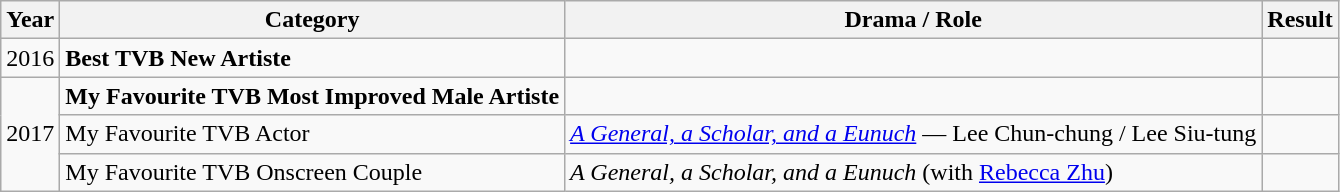<table class="wikitable sortable">
<tr>
<th>Year</th>
<th>Category</th>
<th>Drama / Role</th>
<th>Result</th>
</tr>
<tr>
<td>2016</td>
<td><strong> Best TVB New Artiste </strong></td>
<td></td>
<td></td>
</tr>
<tr>
<td rowspan=3>2017</td>
<td><strong> My Favourite TVB Most Improved Male Artiste </strong></td>
<td></td>
<td></td>
</tr>
<tr>
<td>My Favourite TVB Actor</td>
<td><em><a href='#'>A General, a Scholar, and a Eunuch</a></em> — Lee Chun-chung / Lee Siu-tung</td>
<td></td>
</tr>
<tr>
<td>My Favourite TVB Onscreen Couple</td>
<td><em>A General, a Scholar, and a Eunuch</em> (with <a href='#'>Rebecca Zhu</a>)</td>
<td></td>
</tr>
</table>
